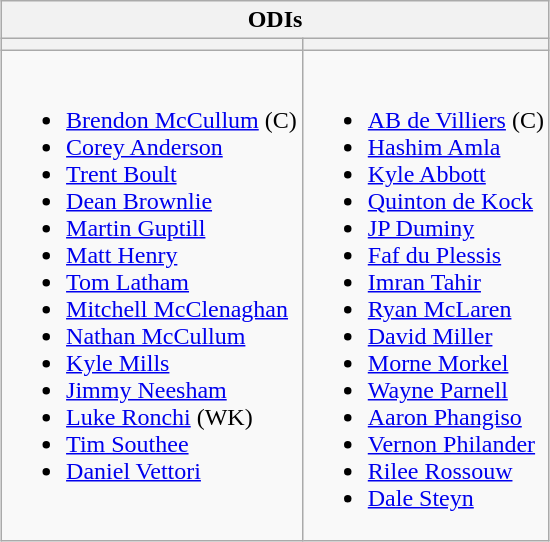<table class="wikitable" style="text-align:left; margin:auto">
<tr>
<th colspan=2>ODIs</th>
</tr>
<tr>
<th></th>
<th></th>
</tr>
<tr style="vertical-align:top">
<td><br><ul><li><a href='#'>Brendon McCullum</a> (C)</li><li><a href='#'>Corey Anderson</a></li><li><a href='#'>Trent Boult</a></li><li><a href='#'>Dean Brownlie</a></li><li><a href='#'>Martin Guptill</a></li><li><a href='#'>Matt Henry</a></li><li><a href='#'>Tom Latham</a></li><li><a href='#'>Mitchell McClenaghan</a></li><li><a href='#'>Nathan McCullum</a></li><li><a href='#'>Kyle Mills</a></li><li><a href='#'>Jimmy Neesham</a></li><li><a href='#'>Luke Ronchi</a> (WK)</li><li><a href='#'>Tim Southee</a></li><li><a href='#'>Daniel Vettori</a></li></ul></td>
<td><br><ul><li><a href='#'>AB de Villiers</a> (C)</li><li><a href='#'>Hashim Amla</a></li><li><a href='#'>Kyle Abbott</a></li><li><a href='#'>Quinton de Kock</a></li><li><a href='#'>JP Duminy</a></li><li><a href='#'>Faf du Plessis</a></li><li><a href='#'>Imran Tahir</a></li><li><a href='#'>Ryan McLaren</a></li><li><a href='#'>David Miller</a></li><li><a href='#'>Morne Morkel</a></li><li><a href='#'>Wayne Parnell</a></li><li><a href='#'>Aaron Phangiso</a></li><li><a href='#'>Vernon Philander</a></li><li><a href='#'>Rilee Rossouw</a></li><li><a href='#'>Dale Steyn</a></li></ul></td>
</tr>
</table>
